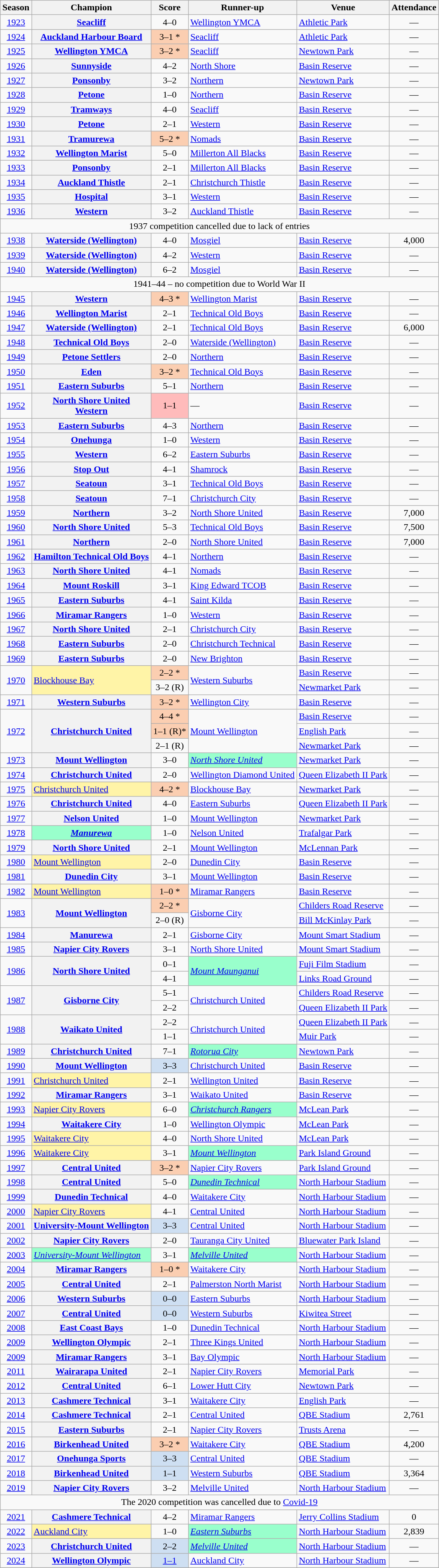<table class="sortable wikitable plainrowheaders">
<tr>
<th scope="col">Season</th>
<th scope="col">Champion</th>
<th scope="col">Score</th>
<th scope="col">Runner-up</th>
<th scope="col">Venue</th>
<th scope="col">Attendance</th>
</tr>
<tr>
<td align=center><a href='#'>1923</a></td>
<th scope=row><a href='#'>Seacliff</a></th>
<td align=center>4–0</td>
<td><a href='#'>Wellington YMCA</a></td>
<td><a href='#'>Athletic Park</a></td>
<td align=center>—</td>
</tr>
<tr>
<td align=center><a href='#'>1924</a></td>
<th scope=row><a href='#'>Auckland Harbour Board</a></th>
<td align=center style="background-color:#FBCEB1" align=center>3–1 *</td>
<td><a href='#'>Seacliff</a></td>
<td><a href='#'>Athletic Park</a></td>
<td align=center>—</td>
</tr>
<tr>
<td align=center><a href='#'>1925</a></td>
<th scope=row><a href='#'>Wellington YMCA</a></th>
<td align=center style="background-color:#FBCEB1" align=center>3–2 *</td>
<td><a href='#'>Seacliff</a></td>
<td><a href='#'>Newtown Park</a></td>
<td align=center>—</td>
</tr>
<tr>
<td align=center><a href='#'>1926</a></td>
<th scope=row><a href='#'>Sunnyside</a></th>
<td align=center>4–2</td>
<td><a href='#'>North Shore</a></td>
<td><a href='#'>Basin Reserve</a></td>
<td align=center>—</td>
</tr>
<tr>
<td align=center><a href='#'>1927</a></td>
<th scope=row><a href='#'>Ponsonby</a></th>
<td align=center>3–2</td>
<td><a href='#'>Northern</a></td>
<td><a href='#'>Newtown Park</a></td>
<td align=center>—</td>
</tr>
<tr>
<td align=center><a href='#'>1928</a></td>
<th scope=row><a href='#'>Petone</a></th>
<td align=center>1–0</td>
<td><a href='#'>Northern</a></td>
<td><a href='#'>Basin Reserve</a></td>
<td align=center>—</td>
</tr>
<tr>
<td align=center><a href='#'>1929</a></td>
<th scope=row><a href='#'>Tramways</a></th>
<td align=center>4–0</td>
<td><a href='#'>Seacliff</a></td>
<td><a href='#'>Basin Reserve</a></td>
<td align=center>—</td>
</tr>
<tr>
<td align=center><a href='#'>1930</a></td>
<th scope=row><a href='#'>Petone</a></th>
<td align=center>2–1</td>
<td><a href='#'>Western</a></td>
<td><a href='#'>Basin Reserve</a></td>
<td align=center>—</td>
</tr>
<tr>
<td align=center><a href='#'>1931</a></td>
<th scope=row><a href='#'>Tramurewa</a></th>
<td align=center style="background-color:#FBCEB1" align=center>5–2 *</td>
<td><a href='#'>Nomads</a></td>
<td><a href='#'>Basin Reserve</a></td>
<td align=center>—</td>
</tr>
<tr>
<td align=center><a href='#'>1932</a></td>
<th scope=row><a href='#'>Wellington Marist</a></th>
<td align=center>5–0</td>
<td><a href='#'>Millerton All Blacks</a></td>
<td><a href='#'>Basin Reserve</a></td>
<td align=center>—</td>
</tr>
<tr>
<td align=center><a href='#'>1933</a></td>
<th scope=row><a href='#'>Ponsonby</a></th>
<td align=center>2–1</td>
<td><a href='#'>Millerton All Blacks</a></td>
<td><a href='#'>Basin Reserve</a></td>
<td align=center>—</td>
</tr>
<tr>
<td align=center><a href='#'>1934</a></td>
<th scope=row><a href='#'>Auckland Thistle</a></th>
<td align=center>2–1</td>
<td><a href='#'>Christchurch Thistle</a></td>
<td><a href='#'>Basin Reserve</a></td>
<td align=center>—</td>
</tr>
<tr>
<td align=center><a href='#'>1935</a></td>
<th scope=row><a href='#'>Hospital</a></th>
<td align=center>3–1</td>
<td><a href='#'>Western</a></td>
<td><a href='#'>Basin Reserve</a></td>
<td align=center>—</td>
</tr>
<tr>
<td align=center><a href='#'>1936</a></td>
<th scope=row><a href='#'>Western</a></th>
<td align=center>3–2</td>
<td><a href='#'>Auckland Thistle</a></td>
<td><a href='#'>Basin Reserve</a></td>
<td align=center>—</td>
</tr>
<tr class="sortbottom">
<td colspan=6 style="text-align: center;">1937 competition cancelled due to lack of entries</td>
</tr>
<tr>
<td align=center><a href='#'>1938</a></td>
<th scope=row><a href='#'>Waterside (Wellington)</a></th>
<td align=center>4–0</td>
<td><a href='#'>Mosgiel</a></td>
<td><a href='#'>Basin Reserve</a></td>
<td align=center>4,000</td>
</tr>
<tr>
<td align=center><a href='#'>1939</a></td>
<th scope=row><a href='#'>Waterside (Wellington)</a></th>
<td align=center>4–2</td>
<td><a href='#'>Western</a></td>
<td><a href='#'>Basin Reserve</a></td>
<td align=center>—</td>
</tr>
<tr>
<td align=center><a href='#'>1940</a></td>
<th scope=row><a href='#'>Waterside (Wellington)</a></th>
<td align=center>6–2</td>
<td><a href='#'>Mosgiel</a></td>
<td><a href='#'>Basin Reserve</a></td>
<td align=center>—</td>
</tr>
<tr class="sortbottom">
<td colspan=6 style="text-align: center;">1941–44 – no competition due to World War II</td>
</tr>
<tr>
<td align=center><a href='#'>1945</a></td>
<th scope=row><a href='#'>Western</a></th>
<td align=center style="background-color:#FBCEB1" align=center>4–3 *</td>
<td><a href='#'>Wellington Marist</a></td>
<td><a href='#'>Basin Reserve</a></td>
<td align=center>—</td>
</tr>
<tr>
<td align=center><a href='#'>1946</a></td>
<th scope=row><a href='#'>Wellington Marist</a></th>
<td align=center>2–1</td>
<td><a href='#'>Technical Old Boys</a></td>
<td><a href='#'>Basin Reserve</a></td>
<td align=center>—</td>
</tr>
<tr>
<td align=center><a href='#'>1947</a></td>
<th scope=row><a href='#'>Waterside (Wellington)</a></th>
<td align=center>2–1</td>
<td><a href='#'>Technical Old Boys</a></td>
<td><a href='#'>Basin Reserve</a></td>
<td align=center>6,000</td>
</tr>
<tr>
<td align=center><a href='#'>1948</a></td>
<th scope=row><a href='#'>Technical Old Boys</a></th>
<td align=center>2–0</td>
<td><a href='#'>Waterside (Wellington)</a></td>
<td><a href='#'>Basin Reserve</a></td>
<td align=center>—</td>
</tr>
<tr>
<td align=center><a href='#'>1949</a></td>
<th scope=row><a href='#'>Petone Settlers</a></th>
<td align=center>2–0</td>
<td><a href='#'>Northern</a></td>
<td><a href='#'>Basin Reserve</a></td>
<td align=center>—</td>
</tr>
<tr>
<td align=center><a href='#'>1950</a></td>
<th scope=row><a href='#'>Eden</a></th>
<td align=center style="background-color:#FBCEB1" align=center>3–2 *</td>
<td><a href='#'>Technical Old Boys</a></td>
<td><a href='#'>Basin Reserve</a></td>
<td align=center>—</td>
</tr>
<tr>
<td align=center><a href='#'>1951</a></td>
<th scope=row><a href='#'>Eastern Suburbs</a></th>
<td align=center>5–1</td>
<td><a href='#'>Northern</a></td>
<td><a href='#'>Basin Reserve</a></td>
<td align=center>—</td>
</tr>
<tr>
<td align=center><a href='#'>1952</a></td>
<th scope=row><a href='#'>North Shore United</a><br><a href='#'>Western</a></th>
<td align=center style="background-color:#ffbbbb">1–1 </td>
<td>—</td>
<td><a href='#'>Basin Reserve</a></td>
<td align=center>—</td>
</tr>
<tr>
<td align=center><a href='#'>1953</a></td>
<th scope=row><a href='#'>Eastern Suburbs</a></th>
<td align=center>4–3</td>
<td><a href='#'>Northern</a></td>
<td><a href='#'>Basin Reserve</a></td>
<td align=center>—</td>
</tr>
<tr>
<td align=center><a href='#'>1954</a></td>
<th scope=row><a href='#'>Onehunga</a></th>
<td align=center>1–0</td>
<td><a href='#'>Western</a></td>
<td><a href='#'>Basin Reserve</a></td>
<td align=center>—</td>
</tr>
<tr>
<td align=center><a href='#'>1955</a></td>
<th scope=row><a href='#'>Western</a></th>
<td align=center>6–2</td>
<td><a href='#'>Eastern Suburbs</a></td>
<td><a href='#'>Basin Reserve</a></td>
<td align=center>—</td>
</tr>
<tr>
<td align=center><a href='#'>1956</a></td>
<th scope=row><a href='#'>Stop Out</a></th>
<td align=center>4–1</td>
<td><a href='#'>Shamrock</a></td>
<td><a href='#'>Basin Reserve</a></td>
<td align=center>—</td>
</tr>
<tr>
<td align=center><a href='#'>1957</a></td>
<th scope=row><a href='#'>Seatoun</a></th>
<td align=center>3–1</td>
<td><a href='#'>Technical Old Boys</a></td>
<td><a href='#'>Basin Reserve</a></td>
<td align=center>—</td>
</tr>
<tr>
<td align=center><a href='#'>1958</a></td>
<th scope=row><a href='#'>Seatoun</a></th>
<td align=center>7–1</td>
<td><a href='#'>Christchurch City</a></td>
<td><a href='#'>Basin Reserve</a></td>
<td align=center>—</td>
</tr>
<tr>
<td align=center><a href='#'>1959</a></td>
<th scope=row><a href='#'>Northern</a></th>
<td align=center>3–2</td>
<td><a href='#'>North Shore United</a></td>
<td><a href='#'>Basin Reserve</a></td>
<td align=center>7,000</td>
</tr>
<tr>
<td align=center><a href='#'>1960</a></td>
<th scope=row><a href='#'>North Shore United</a></th>
<td align=center>5–3</td>
<td><a href='#'>Technical Old Boys</a></td>
<td><a href='#'>Basin Reserve</a></td>
<td align=center>7,500</td>
</tr>
<tr>
<td align=center><a href='#'>1961</a></td>
<th scope=row><a href='#'>Northern</a></th>
<td align=center>2–0</td>
<td><a href='#'>North Shore United</a></td>
<td><a href='#'>Basin Reserve</a></td>
<td align=center>7,000</td>
</tr>
<tr>
<td align=center><a href='#'>1962</a></td>
<th scope=row><a href='#'>Hamilton Technical Old Boys</a></th>
<td align=center>4–1</td>
<td><a href='#'>Northern</a></td>
<td><a href='#'>Basin Reserve</a></td>
<td align=center>—</td>
</tr>
<tr>
<td align=center><a href='#'>1963</a></td>
<th scope=row><a href='#'>North Shore United</a></th>
<td align=center>4–1</td>
<td><a href='#'>Nomads</a></td>
<td><a href='#'>Basin Reserve</a></td>
<td align=center>—</td>
</tr>
<tr>
<td align=center><a href='#'>1964</a></td>
<th scope=row><a href='#'>Mount Roskill</a></th>
<td align=center>3–1</td>
<td><a href='#'>King Edward TCOB</a></td>
<td><a href='#'>Basin Reserve</a></td>
<td align=center>—</td>
</tr>
<tr>
<td align=center><a href='#'>1965</a></td>
<th scope=row><a href='#'>Eastern Suburbs</a></th>
<td align=center>4–1</td>
<td><a href='#'>Saint Kilda</a></td>
<td><a href='#'>Basin Reserve</a></td>
<td align=center>—</td>
</tr>
<tr>
<td align=center><a href='#'>1966</a></td>
<th scope=row><a href='#'>Miramar Rangers</a></th>
<td align=center>1–0</td>
<td><a href='#'>Western</a></td>
<td><a href='#'>Basin Reserve</a></td>
<td align=center>—</td>
</tr>
<tr>
<td align=center><a href='#'>1967</a></td>
<th scope=row><a href='#'>North Shore United</a></th>
<td align=center>2–1</td>
<td><a href='#'>Christchurch City</a></td>
<td><a href='#'>Basin Reserve</a></td>
<td align=center>—</td>
</tr>
<tr>
<td align=center><a href='#'>1968</a></td>
<th scope=row><a href='#'>Eastern Suburbs</a></th>
<td align=center>2–0</td>
<td><a href='#'>Christchurch Technical</a></td>
<td><a href='#'>Basin Reserve</a></td>
<td align=center>—</td>
</tr>
<tr>
<td align=center><a href='#'>1969</a></td>
<th scope=row><a href='#'>Eastern Suburbs</a></th>
<td align=center>2–0</td>
<td><a href='#'>New Brighton</a></td>
<td><a href='#'>Basin Reserve</a></td>
<td align=center>—</td>
</tr>
<tr>
<td rowspan="2" align="center"><a href='#'>1970</a></td>
<td style="background-color:#fff4a7" rowspan="2"><a href='#'>Blockhouse Bay</a> </td>
<td align=center style="background-color:#FBCEB1">2–2 *</td>
<td rowspan="2"><a href='#'>Western Suburbs</a></td>
<td><a href='#'>Basin Reserve</a></td>
<td align=center>—</td>
</tr>
<tr>
<td align="center">3–2 (R)</td>
<td><a href='#'>Newmarket Park</a></td>
<td align=center>—</td>
</tr>
<tr>
<td align=center><a href='#'>1971</a></td>
<th scope=row><a href='#'>Western Suburbs</a></th>
<td align=center style="background-color:#FBCEB1">3–2 *</td>
<td><a href='#'>Wellington City</a></td>
<td><a href='#'>Basin Reserve</a></td>
<td align=center>—</td>
</tr>
<tr>
<td rowspan="3" align="center"><a href='#'>1972</a></td>
<th scope=row rowspan="3"><a href='#'>Christchurch United</a></th>
<td align=center style="background-color:#FBCEB1">4–4 *</td>
<td rowspan="3"><a href='#'>Mount Wellington</a></td>
<td><a href='#'>Basin Reserve</a></td>
<td align=center>—</td>
</tr>
<tr>
<td align=center style="background-color:#FBCEB1">1–1 (R)*</td>
<td><a href='#'>English Park</a></td>
<td align=center>—</td>
</tr>
<tr>
<td align="center">2–1 (R)</td>
<td><a href='#'>Newmarket Park</a></td>
<td align=center>—</td>
</tr>
<tr>
<td align=center><a href='#'>1973</a></td>
<th scope=row><a href='#'>Mount Wellington</a></th>
<td align=center>3–0</td>
<td style="background-color:#9FC"><em><a href='#'>North Shore United</a></em></td>
<td><a href='#'>Newmarket Park</a></td>
<td align=center>—</td>
</tr>
<tr>
<td align=center><a href='#'>1974</a></td>
<th scope=row><a href='#'>Christchurch United</a></th>
<td align=center>2–0</td>
<td><a href='#'>Wellington Diamond United</a></td>
<td><a href='#'>Queen Elizabeth II Park</a></td>
<td align=center>—</td>
</tr>
<tr>
<td align=center><a href='#'>1975</a></td>
<td style="background-color:#fff4a7"><a href='#'>Christchurch United</a> </td>
<td align=center style="background-color:#FBCEB1">4–2 *</td>
<td><a href='#'>Blockhouse Bay</a></td>
<td><a href='#'>Newmarket Park</a></td>
<td align=center>—</td>
</tr>
<tr>
<td align=center><a href='#'>1976</a></td>
<th scope=row><a href='#'>Christchurch United</a></th>
<td align=center>4–0</td>
<td><a href='#'>Eastern Suburbs</a></td>
<td><a href='#'>Queen Elizabeth II Park</a></td>
<td align=center>—</td>
</tr>
<tr>
<td align=center><a href='#'>1977</a></td>
<th scope=row><a href='#'>Nelson United</a></th>
<td align=center>1–0</td>
<td><a href='#'>Mount Wellington</a></td>
<td><a href='#'>Newmarket Park</a></td>
<td align=center>—</td>
</tr>
<tr>
<td align=center><a href='#'>1978</a></td>
<th scope=row style="background-color:#9FC"><em><a href='#'>Manurewa</a></em></th>
<td align=center>1–0</td>
<td><a href='#'>Nelson United</a></td>
<td><a href='#'>Trafalgar Park</a></td>
<td align=center>—</td>
</tr>
<tr>
<td align=center><a href='#'>1979</a></td>
<th scope=row><a href='#'>North Shore United</a></th>
<td align=center>2–1</td>
<td><a href='#'>Mount Wellington</a></td>
<td><a href='#'>McLennan Park</a></td>
<td align=center>—</td>
</tr>
<tr>
<td align=center><a href='#'>1980</a></td>
<td style="background-color:#fff4a7"><a href='#'>Mount Wellington</a> </td>
<td align=center>2–0</td>
<td><a href='#'>Dunedin City</a></td>
<td><a href='#'>Basin Reserve</a></td>
<td align=center>—</td>
</tr>
<tr>
<td align=center><a href='#'>1981</a></td>
<th scope=row><a href='#'>Dunedin City</a></th>
<td align=center>3–1</td>
<td><a href='#'>Mount Wellington</a></td>
<td><a href='#'>Basin Reserve</a></td>
<td align=center>—</td>
</tr>
<tr>
<td align=center><a href='#'>1982</a></td>
<td style="background-color:#fff4a7"><a href='#'>Mount Wellington</a> </td>
<td align=center style="background-color:#FBCEB1">1–0 *</td>
<td><a href='#'>Miramar Rangers</a></td>
<td><a href='#'>Basin Reserve</a></td>
<td align=center>—</td>
</tr>
<tr>
<td rowspan="2" align="center"><a href='#'>1983</a></td>
<th scope=row rowspan="2"><a href='#'>Mount Wellington</a></th>
<td align=center style="background-color:#FBCEB1">2–2 *</td>
<td rowspan="2"><a href='#'>Gisborne City</a></td>
<td><a href='#'>Childers Road Reserve</a></td>
<td align=center>—</td>
</tr>
<tr>
<td align=center>2–0 (R)</td>
<td><a href='#'>Bill McKinlay Park</a></td>
<td align=center>—</td>
</tr>
<tr>
<td align=center><a href='#'>1984</a></td>
<th scope=row><a href='#'>Manurewa</a></th>
<td align=center>2–1</td>
<td><a href='#'>Gisborne City</a></td>
<td><a href='#'>Mount Smart Stadium</a></td>
<td align=center>—</td>
</tr>
<tr>
<td align=center><a href='#'>1985</a></td>
<th scope=row><a href='#'>Napier City Rovers</a></th>
<td align=center>3–1</td>
<td><a href='#'>North Shore United</a></td>
<td><a href='#'>Mount Smart Stadium</a></td>
<td align=center>—</td>
</tr>
<tr>
<td rowspan="2" align="center"><a href='#'>1986</a></td>
<th scope=row rowspan="2"><a href='#'>North Shore United</a></th>
<td align=center>0–1</td>
<td style="background-color:#9FC" rowspan="2"><em><a href='#'>Mount Maunganui</a></em></td>
<td><a href='#'>Fuji Film Stadium</a></td>
<td align=center>—</td>
</tr>
<tr>
<td align=center>4–1</td>
<td><a href='#'>Links Road Ground</a></td>
<td align=center>—</td>
</tr>
<tr>
<td rowspan="2" align="center"><a href='#'>1987</a></td>
<th scope=row rowspan="2"><a href='#'>Gisborne City</a></th>
<td align=center>5–1</td>
<td rowspan="2"><a href='#'>Christchurch United</a></td>
<td><a href='#'>Childers Road Reserve</a></td>
<td align=center>—</td>
</tr>
<tr>
<td align=center>2–2</td>
<td><a href='#'>Queen Elizabeth II Park</a></td>
<td align=center>—</td>
</tr>
<tr>
<td rowspan="2" align="center"><a href='#'>1988</a></td>
<th scope=row rowspan="2"><a href='#'>Waikato United</a></th>
<td align=center>2–2</td>
<td rowspan="2"><a href='#'>Christchurch United</a></td>
<td><a href='#'>Queen Elizabeth II Park</a></td>
<td align=center>—</td>
</tr>
<tr>
<td align=center>1–1</td>
<td><a href='#'>Muir Park</a></td>
<td align=center>—</td>
</tr>
<tr>
<td align=center><a href='#'>1989</a></td>
<th scope=row><a href='#'>Christchurch United</a></th>
<td align=center>7–1</td>
<td style="background-color:#9FC"><em><a href='#'>Rotorua City</a></em></td>
<td><a href='#'>Newtown Park</a></td>
<td align=center>—</td>
</tr>
<tr>
<td align=center><a href='#'>1990</a></td>
<th scope=row><a href='#'>Mount Wellington</a></th>
<td align=center style="background-color:#cedff2">3–3 </td>
<td><a href='#'>Christchurch United</a></td>
<td><a href='#'>Basin Reserve</a></td>
<td align=center>—</td>
</tr>
<tr>
<td align=center><a href='#'>1991</a></td>
<td style="background-color:#fff4a7"><a href='#'>Christchurch United</a> </td>
<td align=center>2–1</td>
<td><a href='#'>Wellington United</a></td>
<td><a href='#'>Basin Reserve</a></td>
<td align=center>—</td>
</tr>
<tr>
<td align=center><a href='#'>1992</a></td>
<th scope=row><a href='#'>Miramar Rangers</a></th>
<td align=center>3–1</td>
<td><a href='#'>Waikato United</a></td>
<td><a href='#'>Basin Reserve</a></td>
<td align=center>—</td>
</tr>
<tr>
<td align=center><a href='#'>1993</a></td>
<td style="background-color:#fff4a7"><a href='#'>Napier City Rovers</a> </td>
<td align=center>6–0</td>
<td style="background-color:#9FC"><em><a href='#'>Christchurch Rangers</a></em></td>
<td><a href='#'>McLean Park</a></td>
<td align=center>—</td>
</tr>
<tr>
<td align=center><a href='#'>1994</a></td>
<th scope=row><a href='#'>Waitakere City</a></th>
<td align=center>1–0</td>
<td><a href='#'>Wellington Olympic</a></td>
<td><a href='#'>McLean Park</a></td>
<td align=center>—</td>
</tr>
<tr>
<td align=center><a href='#'>1995</a></td>
<td style="background-color:#fff4a7"><a href='#'>Waitakere City</a> </td>
<td align=center>4–0</td>
<td><a href='#'>North Shore United</a></td>
<td><a href='#'>McLean Park</a></td>
<td align=center>—</td>
</tr>
<tr>
<td align=center><a href='#'>1996</a></td>
<td style="background-color:#fff4a7"><a href='#'>Waitakere City</a> </td>
<td align=center>3–1</td>
<td style="background-color:#9FC"><em><a href='#'>Mount Wellington</a></em></td>
<td><a href='#'>Park Island Ground</a></td>
<td align=center>—</td>
</tr>
<tr>
<td align=center><a href='#'>1997</a></td>
<th scope=row><a href='#'>Central United</a></th>
<td align=center style="background-color:#FBCEB1">3–2 *</td>
<td><a href='#'>Napier City Rovers</a></td>
<td><a href='#'>Park Island Ground</a></td>
<td align=center>—</td>
</tr>
<tr>
<td align=center><a href='#'>1998</a></td>
<th scope=row><a href='#'>Central United</a></th>
<td align=center>5–0</td>
<td style="background-color:#9FC"><em><a href='#'>Dunedin Technical</a></em></td>
<td><a href='#'>North Harbour Stadium</a></td>
<td align=center>—</td>
</tr>
<tr>
<td align=center><a href='#'>1999</a></td>
<th scope=row><a href='#'>Dunedin Technical</a></th>
<td align=center>4–0</td>
<td><a href='#'>Waitakere City</a></td>
<td><a href='#'>North Harbour Stadium</a></td>
<td align=center>—</td>
</tr>
<tr>
<td align=center><a href='#'>2000</a></td>
<td style="background-color:#fff4a7"><a href='#'>Napier City Rovers</a> </td>
<td align=center>4–1</td>
<td><a href='#'>Central United</a></td>
<td><a href='#'>North Harbour Stadium</a></td>
<td align=center>—</td>
</tr>
<tr>
<td align=center><a href='#'>2001</a></td>
<th scope=row><a href='#'>University-Mount Wellington</a></th>
<td align=center style="background-color:#cedff2">3–3 </td>
<td><a href='#'>Central United</a></td>
<td><a href='#'>North Harbour Stadium</a></td>
<td align=center>—</td>
</tr>
<tr>
<td align=center><a href='#'>2002</a></td>
<th scope=row><a href='#'>Napier City Rovers</a></th>
<td align=center>2–0</td>
<td><a href='#'>Tauranga City United</a></td>
<td><a href='#'>Bluewater Park Island</a></td>
<td align=center>—</td>
</tr>
<tr>
<td align=center><a href='#'>2003</a></td>
<td style="background-color:#9FC"><em><a href='#'>University-Mount Wellington</a></em></td>
<td align=center>3–1</td>
<td style="background-color:#9FC"><em><a href='#'>Melville United</a></em></td>
<td><a href='#'>North Harbour Stadium</a></td>
<td align=center>—</td>
</tr>
<tr>
<td align=center><a href='#'>2004</a></td>
<th scope=row><a href='#'>Miramar Rangers</a></th>
<td align=center style="background-color:#FBCEB1">1–0 *</td>
<td><a href='#'>Waitakere City</a></td>
<td><a href='#'>North Harbour Stadium</a></td>
<td align=center>—</td>
</tr>
<tr>
<td align=center><a href='#'>2005</a></td>
<th scope=row><a href='#'>Central United</a></th>
<td align=center>2–1</td>
<td><a href='#'>Palmerston North Marist</a></td>
<td><a href='#'>North Harbour Stadium</a></td>
<td align=center>—</td>
</tr>
<tr>
<td align=center><a href='#'>2006</a></td>
<th scope=row><a href='#'>Western Suburbs</a></th>
<td align=center style="background-color:#cedff2">0–0 </td>
<td><a href='#'>Eastern Suburbs</a></td>
<td><a href='#'>North Harbour Stadium</a></td>
<td align=center>—</td>
</tr>
<tr>
<td align=center><a href='#'>2007</a></td>
<th scope=row><a href='#'>Central United</a></th>
<td align=center style="background-color:#cedff2">0–0 </td>
<td><a href='#'>Western Suburbs</a></td>
<td><a href='#'>Kiwitea Street</a></td>
<td align=center>—</td>
</tr>
<tr>
<td align=center><a href='#'>2008</a></td>
<th scope=row><a href='#'>East Coast Bays</a></th>
<td align=center>1–0</td>
<td><a href='#'>Dunedin Technical</a></td>
<td><a href='#'>North Harbour Stadium</a></td>
<td align=center>—</td>
</tr>
<tr>
<td align=center><a href='#'>2009</a></td>
<th scope=row><a href='#'>Wellington Olympic</a></th>
<td align=center>2–1</td>
<td><a href='#'>Three Kings United</a></td>
<td><a href='#'>North Harbour Stadium</a></td>
<td align=center>—</td>
</tr>
<tr>
<td align=center><a href='#'>2009</a></td>
<th scope=row><a href='#'>Miramar Rangers</a></th>
<td align=center>3–1</td>
<td><a href='#'>Bay Olympic</a></td>
<td><a href='#'>North Harbour Stadium</a></td>
<td align=center>—</td>
</tr>
<tr>
<td align=center><a href='#'>2011</a></td>
<th scope=row><a href='#'>Wairarapa United</a></th>
<td align=center>2–1</td>
<td><a href='#'>Napier City Rovers</a></td>
<td><a href='#'>Memorial Park</a></td>
<td align=center>—</td>
</tr>
<tr>
<td align=center><a href='#'>2012</a></td>
<th scope=row><a href='#'>Central United</a></th>
<td align=center>6–1</td>
<td><a href='#'>Lower Hutt City</a></td>
<td><a href='#'>Newtown Park</a></td>
<td align=center>—</td>
</tr>
<tr>
<td align=center><a href='#'>2013</a></td>
<th scope=row><a href='#'>Cashmere Technical</a></th>
<td align=center>3–1</td>
<td><a href='#'>Waitakere City</a></td>
<td><a href='#'>English Park</a></td>
<td align=center>—</td>
</tr>
<tr>
<td align=center><a href='#'>2014</a></td>
<th scope=row><a href='#'>Cashmere Technical</a></th>
<td align=center>2–1</td>
<td><a href='#'>Central United</a></td>
<td><a href='#'>QBE Stadium</a></td>
<td align=center>2,761</td>
</tr>
<tr>
<td align=center><a href='#'>2015</a></td>
<th scope=row><a href='#'>Eastern Suburbs</a></th>
<td align=center>2–1</td>
<td><a href='#'>Napier City Rovers</a></td>
<td><a href='#'>Trusts Arena</a></td>
<td align=center>—</td>
</tr>
<tr>
<td align=center><a href='#'>2016</a></td>
<th scope=row><a href='#'>Birkenhead United</a></th>
<td align=center style="background-color:#FBCEB1">3–2 *</td>
<td><a href='#'>Waitakere City</a></td>
<td><a href='#'>QBE Stadium</a></td>
<td align=center>4,200</td>
</tr>
<tr>
<td align=center><a href='#'>2017</a></td>
<th scope=row><a href='#'>Onehunga Sports</a></th>
<td align=center style="background-color:#cedff2">3–3 </td>
<td><a href='#'>Central United</a></td>
<td><a href='#'>QBE Stadium</a></td>
<td align=center>—</td>
</tr>
<tr>
<td align=center><a href='#'>2018</a></td>
<th scope=row><a href='#'>Birkenhead United</a></th>
<td align=center style="background-color:#cedff2">1–1 </td>
<td><a href='#'>Western Suburbs</a></td>
<td><a href='#'>QBE Stadium</a></td>
<td align=center>3,364</td>
</tr>
<tr>
<td align=center><a href='#'>2019</a></td>
<th scope=row><a href='#'>Napier City Rovers</a></th>
<td align=center>3–2</td>
<td><a href='#'>Melville United</a></td>
<td><a href='#'>North Harbour Stadium</a></td>
<td align=center>—</td>
</tr>
<tr class="sortbottom">
<td colspan=6 style="text-align: center;">The 2020 competition was cancelled due to <a href='#'>Covid-19</a></td>
</tr>
<tr>
<td align=center><a href='#'>2021</a></td>
<th scope=row><a href='#'>Cashmere Technical</a></th>
<td align=center>4–2</td>
<td><a href='#'>Miramar Rangers</a></td>
<td><a href='#'>Jerry Collins Stadium</a></td>
<td align=center>0</td>
</tr>
<tr>
<td align=center><a href='#'>2022</a></td>
<td style="background-color:#fff4a7"><a href='#'>Auckland City</a> </td>
<td align=center>1–0</td>
<td style="background-color:#9FC"><em><a href='#'>Eastern Suburbs</a></em></td>
<td><a href='#'>North Harbour Stadium</a></td>
<td align=center>2,839</td>
</tr>
<tr>
<td align=center><a href='#'>2023</a></td>
<th scope=row><a href='#'>Christchurch United</a></th>
<td align=center style="background-color:#cedff2">2–2 </td>
<td style="background-color:#9FC"><em><a href='#'>Melville United</a></em></td>
<td><a href='#'>North Harbour Stadium</a></td>
<td align=center>—</td>
</tr>
<tr>
<td align=center><a href='#'>2024</a></td>
<th scope=row><a href='#'>Wellington Olympic</a></th>
<td align=center style="background-color:#cedff2"><a href='#'>1–1</a> </td>
<td><a href='#'>Auckland City</a></td>
<td><a href='#'>North Harbour Stadium</a></td>
<td align=center>—</td>
</tr>
<tr>
</tr>
</table>
